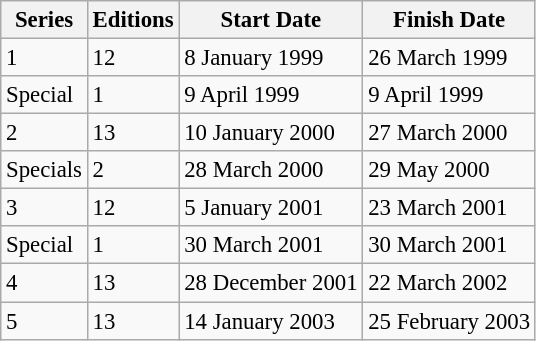<table class="wikitable" style="font-size: 95%;">
<tr>
<th>Series</th>
<th>Editions</th>
<th>Start Date</th>
<th>Finish Date</th>
</tr>
<tr>
<td>1</td>
<td>12</td>
<td>8 January 1999</td>
<td>26 March 1999</td>
</tr>
<tr>
<td>Special</td>
<td>1</td>
<td>9 April 1999</td>
<td>9 April 1999</td>
</tr>
<tr>
<td>2</td>
<td>13</td>
<td>10 January 2000</td>
<td>27 March 2000</td>
</tr>
<tr>
<td>Specials</td>
<td>2</td>
<td>28 March 2000</td>
<td>29 May 2000</td>
</tr>
<tr>
<td>3</td>
<td>12</td>
<td>5 January 2001</td>
<td>23 March 2001</td>
</tr>
<tr>
<td>Special</td>
<td>1</td>
<td>30 March 2001</td>
<td>30 March 2001</td>
</tr>
<tr>
<td>4</td>
<td>13</td>
<td>28 December 2001</td>
<td>22 March 2002</td>
</tr>
<tr>
<td>5</td>
<td>13</td>
<td>14 January 2003</td>
<td>25 February 2003</td>
</tr>
</table>
